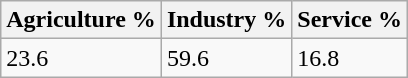<table class="wikitable sortable">
<tr>
<th>Agriculture %</th>
<th>Industry %</th>
<th>Service %</th>
</tr>
<tr>
<td>23.6</td>
<td>59.6</td>
<td>16.8</td>
</tr>
</table>
